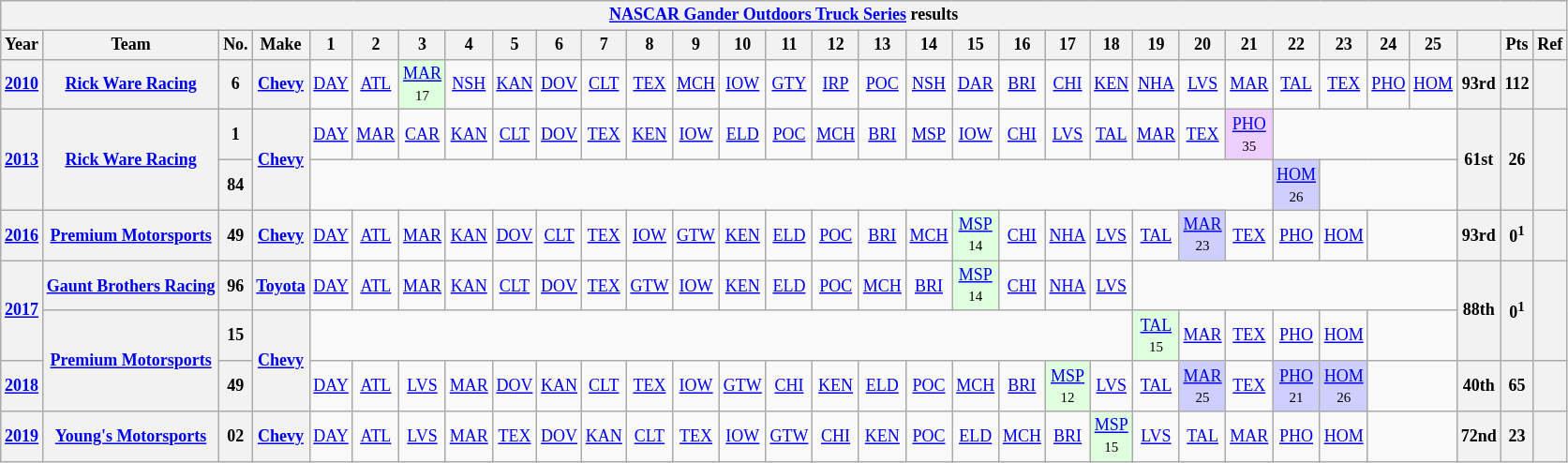<table class="wikitable" style="text-align:center; font-size:75%">
<tr>
<th colspan=45><a href='#'>NASCAR Gander Outdoors Truck Series</a> results</th>
</tr>
<tr>
<th>Year</th>
<th>Team</th>
<th>No.</th>
<th>Make</th>
<th>1</th>
<th>2</th>
<th>3</th>
<th>4</th>
<th>5</th>
<th>6</th>
<th>7</th>
<th>8</th>
<th>9</th>
<th>10</th>
<th>11</th>
<th>12</th>
<th>13</th>
<th>14</th>
<th>15</th>
<th>16</th>
<th>17</th>
<th>18</th>
<th>19</th>
<th>20</th>
<th>21</th>
<th>22</th>
<th>23</th>
<th>24</th>
<th>25</th>
<th></th>
<th>Pts</th>
<th>Ref</th>
</tr>
<tr>
<th><a href='#'>2010</a></th>
<th><a href='#'>Rick Ware Racing</a></th>
<th>6</th>
<th><a href='#'>Chevy</a></th>
<td><a href='#'>DAY</a></td>
<td><a href='#'>ATL</a></td>
<td style="background:#DFFFDF;"><a href='#'>MAR</a><br><small>17</small></td>
<td><a href='#'>NSH</a></td>
<td><a href='#'>KAN</a></td>
<td><a href='#'>DOV</a></td>
<td><a href='#'>CLT</a></td>
<td><a href='#'>TEX</a></td>
<td><a href='#'>MCH</a></td>
<td><a href='#'>IOW</a></td>
<td><a href='#'>GTY</a></td>
<td><a href='#'>IRP</a></td>
<td><a href='#'>POC</a></td>
<td><a href='#'>NSH</a></td>
<td><a href='#'>DAR</a></td>
<td><a href='#'>BRI</a></td>
<td><a href='#'>CHI</a></td>
<td><a href='#'>KEN</a></td>
<td><a href='#'>NHA</a></td>
<td><a href='#'>LVS</a></td>
<td><a href='#'>MAR</a></td>
<td><a href='#'>TAL</a></td>
<td><a href='#'>TEX</a></td>
<td><a href='#'>PHO</a></td>
<td><a href='#'>HOM</a></td>
<th>93rd</th>
<th>112</th>
<th></th>
</tr>
<tr>
<th rowspan=2><a href='#'>2013</a></th>
<th rowspan=2><a href='#'>Rick Ware Racing</a></th>
<th>1</th>
<th rowspan=2><a href='#'>Chevy</a></th>
<td><a href='#'>DAY</a></td>
<td><a href='#'>MAR</a></td>
<td><a href='#'>CAR</a></td>
<td><a href='#'>KAN</a></td>
<td><a href='#'>CLT</a></td>
<td><a href='#'>DOV</a></td>
<td><a href='#'>TEX</a></td>
<td><a href='#'>KEN</a></td>
<td><a href='#'>IOW</a></td>
<td><a href='#'>ELD</a></td>
<td><a href='#'>POC</a></td>
<td><a href='#'>MCH</a></td>
<td><a href='#'>BRI</a></td>
<td><a href='#'>MSP</a></td>
<td><a href='#'>IOW</a></td>
<td><a href='#'>CHI</a></td>
<td><a href='#'>LVS</a></td>
<td><a href='#'>TAL</a></td>
<td><a href='#'>MAR</a></td>
<td><a href='#'>TEX</a></td>
<td style="background:#EFCFFF;"><a href='#'>PHO</a><br><small>35</small></td>
<td colspan=4></td>
<th rowspan=2>61st</th>
<th rowspan=2>26</th>
<th rowspan=2></th>
</tr>
<tr>
<th>84</th>
<td colspan=21></td>
<td style="background:#CFCFFF;"><a href='#'>HOM</a><br><small>26</small></td>
<td colspan=3></td>
</tr>
<tr>
<th><a href='#'>2016</a></th>
<th><a href='#'>Premium Motorsports</a></th>
<th>49</th>
<th><a href='#'>Chevy</a></th>
<td><a href='#'>DAY</a></td>
<td><a href='#'>ATL</a></td>
<td><a href='#'>MAR</a></td>
<td><a href='#'>KAN</a></td>
<td><a href='#'>DOV</a></td>
<td><a href='#'>CLT</a></td>
<td><a href='#'>TEX</a></td>
<td><a href='#'>IOW</a></td>
<td><a href='#'>GTW</a></td>
<td><a href='#'>KEN</a></td>
<td><a href='#'>ELD</a></td>
<td><a href='#'>POC</a></td>
<td><a href='#'>BRI</a></td>
<td><a href='#'>MCH</a></td>
<td style="background:#DFFFDF;"><a href='#'>MSP</a><br><small>14</small></td>
<td><a href='#'>CHI</a></td>
<td><a href='#'>NHA</a></td>
<td><a href='#'>LVS</a></td>
<td><a href='#'>TAL</a></td>
<td style="background:#CFCFFF;"><a href='#'>MAR</a><br><small>23</small></td>
<td><a href='#'>TEX</a></td>
<td><a href='#'>PHO</a></td>
<td><a href='#'>HOM</a></td>
<td colspan=2></td>
<th>93rd</th>
<th>0<sup>1</sup></th>
<th></th>
</tr>
<tr>
<th rowspan=2><a href='#'>2017</a></th>
<th><a href='#'>Gaunt Brothers Racing</a></th>
<th>96</th>
<th><a href='#'>Toyota</a></th>
<td><a href='#'>DAY</a></td>
<td><a href='#'>ATL</a></td>
<td><a href='#'>MAR</a></td>
<td><a href='#'>KAN</a></td>
<td><a href='#'>CLT</a></td>
<td><a href='#'>DOV</a></td>
<td><a href='#'>TEX</a></td>
<td><a href='#'>GTW</a></td>
<td><a href='#'>IOW</a></td>
<td><a href='#'>KEN</a></td>
<td><a href='#'>ELD</a></td>
<td><a href='#'>POC</a></td>
<td><a href='#'>MCH</a></td>
<td><a href='#'>BRI</a></td>
<td style="background:#DFFFDF;"><a href='#'>MSP</a><br><small>14</small></td>
<td><a href='#'>CHI</a></td>
<td><a href='#'>NHA</a></td>
<td><a href='#'>LVS</a></td>
<td colspan=7></td>
<th rowspan=2>88th</th>
<th rowspan=2>0<sup>1</sup></th>
<th rowspan=2></th>
</tr>
<tr>
<th rowspan=2><a href='#'>Premium Motorsports</a></th>
<th>15</th>
<th rowspan=2><a href='#'>Chevy</a></th>
<td colspan=18></td>
<td style="background:#DFFFDF;"><a href='#'>TAL</a><br><small>15</small></td>
<td><a href='#'>MAR</a></td>
<td><a href='#'>TEX</a></td>
<td><a href='#'>PHO</a></td>
<td><a href='#'>HOM</a></td>
<td colspan=2></td>
</tr>
<tr>
<th><a href='#'>2018</a></th>
<th>49</th>
<td><a href='#'>DAY</a></td>
<td><a href='#'>ATL</a></td>
<td><a href='#'>LVS</a></td>
<td><a href='#'>MAR</a></td>
<td><a href='#'>DOV</a></td>
<td><a href='#'>KAN</a></td>
<td><a href='#'>CLT</a></td>
<td><a href='#'>TEX</a></td>
<td><a href='#'>IOW</a></td>
<td><a href='#'>GTW</a></td>
<td><a href='#'>CHI</a></td>
<td><a href='#'>KEN</a></td>
<td><a href='#'>ELD</a></td>
<td><a href='#'>POC</a></td>
<td><a href='#'>MCH</a></td>
<td><a href='#'>BRI</a></td>
<td style="background:#DFFFDF;"><a href='#'>MSP</a><br><small>12</small></td>
<td><a href='#'>LVS</a></td>
<td><a href='#'>TAL</a></td>
<td style="background:#CFCFFF;"><a href='#'>MAR</a><br><small>25</small></td>
<td><a href='#'>TEX</a></td>
<td style="background:#CFCFFF;"><a href='#'>PHO</a><br><small>21</small></td>
<td style="background:#CFCFFF;"><a href='#'>HOM</a><br><small>26</small></td>
<td colspan=2></td>
<th>40th</th>
<th>65</th>
<th></th>
</tr>
<tr>
<th><a href='#'>2019</a></th>
<th><a href='#'>Young's Motorsports</a></th>
<th>02</th>
<th><a href='#'>Chevy</a></th>
<td><a href='#'>DAY</a></td>
<td><a href='#'>ATL</a></td>
<td><a href='#'>LVS</a></td>
<td><a href='#'>MAR</a></td>
<td><a href='#'>TEX</a></td>
<td><a href='#'>DOV</a></td>
<td><a href='#'>KAN</a></td>
<td><a href='#'>CLT</a></td>
<td><a href='#'>TEX</a></td>
<td><a href='#'>IOW</a></td>
<td><a href='#'>GTW</a></td>
<td><a href='#'>CHI</a></td>
<td><a href='#'>KEN</a></td>
<td><a href='#'>POC</a></td>
<td><a href='#'>ELD</a></td>
<td><a href='#'>MCH</a></td>
<td><a href='#'>BRI</a></td>
<td style="background:#DFFFDF;"><a href='#'>MSP</a><br><small>15</small></td>
<td><a href='#'>LVS</a></td>
<td><a href='#'>TAL</a></td>
<td><a href='#'>MAR</a></td>
<td><a href='#'>PHO</a></td>
<td><a href='#'>HOM</a></td>
<td colspan=2></td>
<th>72nd</th>
<th>23</th>
<th></th>
</tr>
</table>
